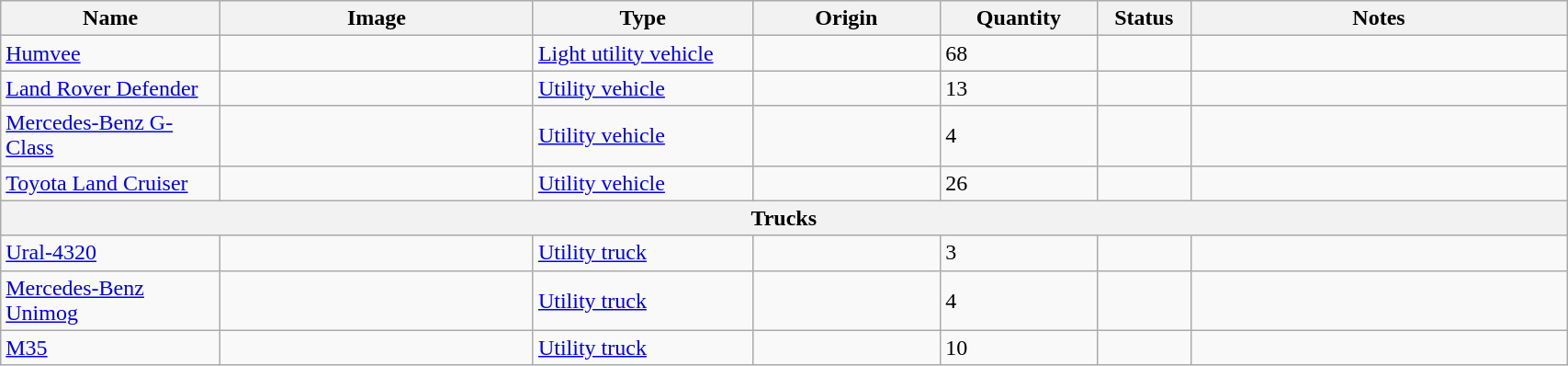<table class="wikitable" style="width:90%;">
<tr>
<th width=14%>Name</th>
<th width=20%>Image</th>
<th width=14%>Type</th>
<th width=12%>Origin</th>
<th width=10%>Quantity</th>
<th width=06%>Status</th>
<th width=24%>Notes</th>
</tr>
<tr>
<td><a href='#'>Humvee</a></td>
<td></td>
<td><a href='#'>Light utility vehicle</a></td>
<td></td>
<td>68</td>
<td></td>
<td></td>
</tr>
<tr>
<td><a href='#'>Land Rover Defender</a></td>
<td></td>
<td><a href='#'>Utility vehicle</a></td>
<td></td>
<td>13</td>
<td></td>
<td></td>
</tr>
<tr>
<td><a href='#'>Mercedes-Benz G-Class</a></td>
<td></td>
<td><a href='#'>Utility vehicle</a></td>
<td><br></td>
<td>4</td>
<td></td>
<td></td>
</tr>
<tr>
<td><a href='#'>Toyota Land Cruiser</a></td>
<td></td>
<td><a href='#'>Utility vehicle</a></td>
<td></td>
<td>26</td>
<td></td>
<td></td>
</tr>
<tr>
<th colspan="7">Trucks</th>
</tr>
<tr>
<td><a href='#'>Ural-4320</a></td>
<td></td>
<td><a href='#'>Utility truck</a></td>
<td></td>
<td>3</td>
<td></td>
<td></td>
</tr>
<tr>
<td><a href='#'>Mercedes-Benz Unimog</a></td>
<td></td>
<td><a href='#'>Utility truck</a></td>
<td></td>
<td>4</td>
<td></td>
<td></td>
</tr>
<tr>
<td><a href='#'>M35</a></td>
<td></td>
<td><a href='#'>Utility truck</a></td>
<td></td>
<td>10</td>
<td></td>
<td></td>
</tr>
</table>
